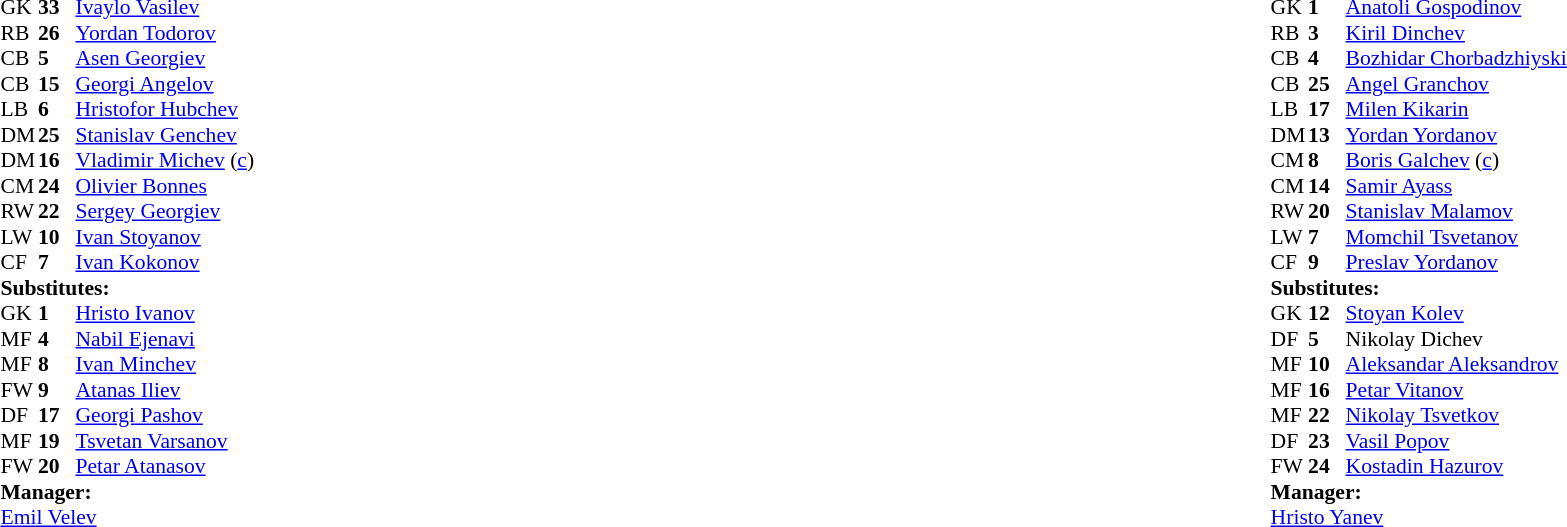<table style="width:100%">
<tr>
<td style="vertical-align:top;width:50%"><br><table style="font-size:90%" cellspacing="0" cellpadding="0">
<tr>
<th width="25"></th>
<th width="25"></th>
</tr>
<tr>
<td>GK</td>
<td><strong>33</strong></td>
<td> <a href='#'>Ivaylo Vasilev</a></td>
</tr>
<tr>
<td>RB</td>
<td><strong>26</strong></td>
<td> <a href='#'>Yordan Todorov</a></td>
</tr>
<tr>
<td>CB</td>
<td><strong>5</strong></td>
<td> <a href='#'>Asen Georgiev</a></td>
</tr>
<tr>
<td>CB</td>
<td><strong>15</strong></td>
<td> <a href='#'>Georgi Angelov</a></td>
</tr>
<tr>
<td>LB</td>
<td><strong>6</strong></td>
<td> <a href='#'>Hristofor Hubchev</a></td>
</tr>
<tr>
<td>DM</td>
<td><strong>25</strong></td>
<td> <a href='#'>Stanislav Genchev</a></td>
<td></td>
<td></td>
</tr>
<tr>
<td>DM</td>
<td><strong>16</strong></td>
<td> <a href='#'>Vladimir Michev</a> (<a href='#'>c</a>)</td>
<td></td>
<td></td>
</tr>
<tr>
<td>CM</td>
<td><strong>24</strong></td>
<td> <a href='#'>Olivier Bonnes</a></td>
</tr>
<tr>
<td>RW</td>
<td><strong>22</strong></td>
<td> <a href='#'>Sergey Georgiev</a></td>
<td></td>
</tr>
<tr>
<td>LW</td>
<td><strong>10</strong></td>
<td> <a href='#'>Ivan Stoyanov</a></td>
</tr>
<tr>
<td>CF</td>
<td><strong>7</strong></td>
<td> <a href='#'>Ivan Kokonov</a></td>
<td></td>
<td></td>
</tr>
<tr>
<td colspan=4><strong>Substitutes:</strong></td>
</tr>
<tr>
<td>GK</td>
<td><strong>1</strong></td>
<td> <a href='#'>Hristo Ivanov</a></td>
</tr>
<tr>
<td>MF</td>
<td><strong>4</strong></td>
<td> <a href='#'>Nabil Ejenavi</a></td>
</tr>
<tr>
<td>MF</td>
<td><strong>8</strong></td>
<td> <a href='#'>Ivan Minchev</a></td>
<td></td>
<td></td>
</tr>
<tr>
<td>FW</td>
<td><strong>9</strong></td>
<td> <a href='#'>Atanas Iliev</a></td>
<td></td>
<td></td>
</tr>
<tr>
<td>DF</td>
<td><strong>17</strong></td>
<td> <a href='#'>Georgi Pashov</a></td>
</tr>
<tr>
<td>MF</td>
<td><strong>19</strong></td>
<td> <a href='#'>Tsvetan Varsanov</a></td>
</tr>
<tr>
<td>FW</td>
<td><strong>20</strong></td>
<td> <a href='#'>Petar Atanasov</a></td>
<td></td>
<td></td>
</tr>
<tr>
<td colspan=4><strong>Manager:</strong></td>
</tr>
<tr>
<td colspan="4"> <a href='#'>Emil Velev</a></td>
</tr>
</table>
</td>
<td valign="top"></td>
<td valign="top" width="50%"><br><table cellspacing="0" cellpadding="0" style="font-size:90%;margin:auto">
<tr>
<th width="25"></th>
<th width="25"></th>
</tr>
<tr>
<td>GK</td>
<td><strong>1</strong></td>
<td> <a href='#'>Anatoli Gospodinov</a></td>
<td></td>
</tr>
<tr>
<td>RB</td>
<td><strong>3</strong></td>
<td> <a href='#'>Kiril Dinchev</a></td>
</tr>
<tr>
<td>CB</td>
<td><strong>4</strong></td>
<td> <a href='#'>Bozhidar Chorbadzhiyski</a></td>
</tr>
<tr>
<td>CB</td>
<td><strong>25</strong></td>
<td> <a href='#'>Angel Granchov</a></td>
</tr>
<tr>
<td>LB</td>
<td><strong>17</strong></td>
<td> <a href='#'>Milen Kikarin</a></td>
<td></td>
</tr>
<tr>
<td>DM</td>
<td><strong>13</strong></td>
<td> <a href='#'>Yordan Yordanov</a></td>
</tr>
<tr>
<td>CM</td>
<td><strong>8</strong></td>
<td> <a href='#'>Boris Galchev</a> (<a href='#'>c</a>)</td>
<td></td>
</tr>
<tr>
<td>CM</td>
<td><strong>14</strong></td>
<td> <a href='#'>Samir Ayass</a></td>
<td></td>
<td></td>
</tr>
<tr>
<td>RW</td>
<td><strong>20</strong></td>
<td> <a href='#'>Stanislav Malamov</a></td>
</tr>
<tr>
<td>LW</td>
<td><strong>7</strong></td>
<td> <a href='#'>Momchil Tsvetanov</a></td>
<td></td>
<td></td>
</tr>
<tr>
<td>CF</td>
<td><strong>9</strong></td>
<td> <a href='#'>Preslav Yordanov</a></td>
<td></td>
<td></td>
</tr>
<tr>
<td colspan=4><strong>Substitutes:</strong></td>
</tr>
<tr>
<td>GK</td>
<td><strong>12</strong></td>
<td> <a href='#'>Stoyan Kolev</a></td>
</tr>
<tr>
<td>DF</td>
<td><strong>5</strong></td>
<td> Nikolay Dichev</td>
</tr>
<tr>
<td>MF</td>
<td><strong>10</strong></td>
<td> <a href='#'>Aleksandar Aleksandrov</a></td>
</tr>
<tr>
<td>MF</td>
<td><strong>16</strong></td>
<td> <a href='#'>Petar Vitanov</a></td>
<td></td>
<td></td>
</tr>
<tr>
<td>MF</td>
<td><strong>22</strong></td>
<td> <a href='#'>Nikolay Tsvetkov</a></td>
<td></td>
<td></td>
</tr>
<tr>
<td>DF</td>
<td><strong>23</strong></td>
<td> <a href='#'>Vasil Popov</a></td>
</tr>
<tr>
<td>FW</td>
<td><strong>24</strong></td>
<td> <a href='#'>Kostadin Hazurov</a></td>
<td></td>
<td></td>
</tr>
<tr>
<td colspan=4><strong>Manager:</strong></td>
</tr>
<tr>
<td colspan="4"> <a href='#'>Hristo Yanev</a></td>
</tr>
</table>
</td>
</tr>
</table>
